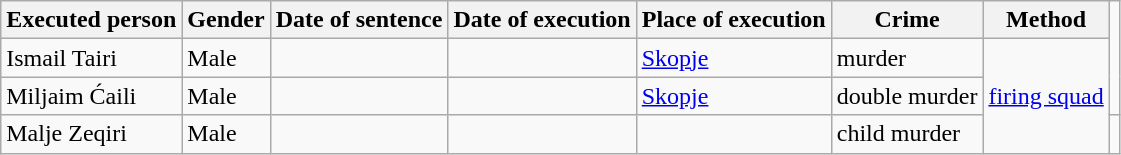<table class="wikitable">
<tr>
<th>Executed person</th>
<th>Gender</th>
<th>Date of sentence</th>
<th>Date of execution</th>
<th>Place of execution</th>
<th>Crime</th>
<th>Method</th>
</tr>
<tr>
<td>Ismail Tairi</td>
<td>Male</td>
<td></td>
<td></td>
<td><a href='#'>Skopje</a></td>
<td>murder</td>
<td rowspan="3"><a href='#'>firing squad</a></td>
</tr>
<tr>
<td>Miljaim Ćaili</td>
<td>Male</td>
<td></td>
<td></td>
<td><a href='#'>Skopje</a></td>
<td>double murder</td>
</tr>
<tr>
<td>Malje Zeqiri</td>
<td>Male</td>
<td></td>
<td></td>
<td></td>
<td>child murder</td>
<td></td>
</tr>
</table>
